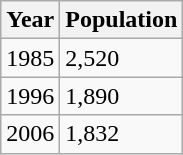<table class="wikitable">
<tr>
<th>Year</th>
<th>Population</th>
</tr>
<tr>
<td>1985</td>
<td>2,520</td>
</tr>
<tr>
<td>1996</td>
<td>1,890</td>
</tr>
<tr>
<td>2006</td>
<td>1,832</td>
</tr>
</table>
